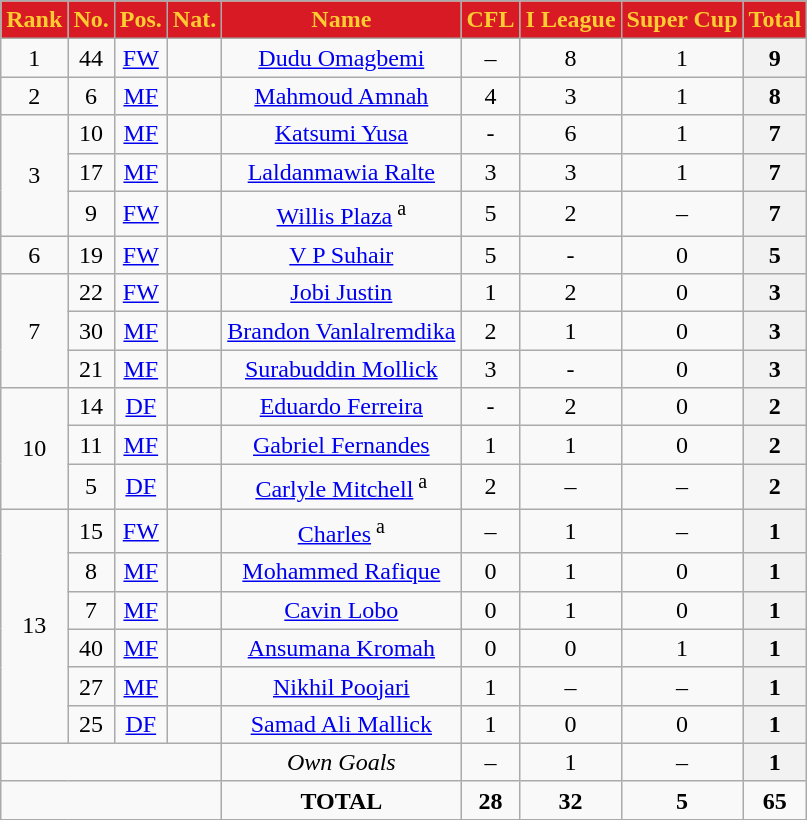<table class="wikitable" style="text-align:center;">
<tr>
<th style="background:#d71a23; color:#ffcd31; text-align:center;">Rank</th>
<th style="background:#d71a23; color:#ffcd31; text-align:center;">No.</th>
<th style="background:#d71a23; color:#ffcd31; text-align:center;">Pos.</th>
<th style="background:#d71a23; color:#ffcd31; text-align:center;">Nat.</th>
<th style="background:#d71a23; color:#ffcd31; text-align:center;">Name</th>
<th style="background:#d71a23; color:#ffcd31; text-align:center;">CFL</th>
<th style="background:#d71a23; color:#ffcd31; text-align:center;">I League</th>
<th style="background:#d71a23; color:#ffcd31; text-align:center;">Super Cup</th>
<th style="background:#d71a23; color:#ffcd31; text-align:center;">Total</th>
</tr>
<tr>
<td rowspan="1">1</td>
<td>44</td>
<td><a href='#'>FW</a></td>
<td></td>
<td><a href='#'>Dudu Omagbemi</a></td>
<td>–</td>
<td>8</td>
<td>1</td>
<th scope="col"><strong>9</strong></th>
</tr>
<tr>
<td rowspan="1">2</td>
<td>6</td>
<td><a href='#'>MF</a></td>
<td></td>
<td><a href='#'>Mahmoud Amnah</a></td>
<td>4</td>
<td>3</td>
<td>1</td>
<th scope="col"><strong>8</strong></th>
</tr>
<tr>
<td rowspan="3">3</td>
<td>10</td>
<td><a href='#'>MF</a></td>
<td></td>
<td><a href='#'>Katsumi Yusa</a></td>
<td>-</td>
<td>6</td>
<td>1</td>
<th scope="col"><strong>7</strong></th>
</tr>
<tr>
<td>17</td>
<td><a href='#'>MF</a></td>
<td></td>
<td><a href='#'>Laldanmawia Ralte</a></td>
<td>3</td>
<td>3</td>
<td>1</td>
<th scope="col"><strong>7</strong></th>
</tr>
<tr>
<td>9</td>
<td><a href='#'>FW</a></td>
<td></td>
<td><a href='#'>Willis Plaza</a><sup> a</sup></td>
<td>5</td>
<td>2</td>
<td>–</td>
<th scope="col"><strong>7</strong></th>
</tr>
<tr>
<td rowspan="1">6</td>
<td>19</td>
<td><a href='#'>FW</a></td>
<td></td>
<td><a href='#'>V P Suhair</a></td>
<td>5</td>
<td>-</td>
<td>0</td>
<th scope="col"><strong>5</strong></th>
</tr>
<tr>
<td rowspan="3">7</td>
<td>22</td>
<td><a href='#'>FW</a></td>
<td></td>
<td><a href='#'>Jobi Justin</a></td>
<td>1</td>
<td>2</td>
<td>0</td>
<th scope="col"><strong>3</strong></th>
</tr>
<tr>
<td>30</td>
<td><a href='#'>MF</a></td>
<td></td>
<td><a href='#'>Brandon Vanlalremdika</a></td>
<td>2</td>
<td>1</td>
<td>0</td>
<th scope="col"><strong>3</strong></th>
</tr>
<tr>
<td>21</td>
<td><a href='#'>MF</a></td>
<td></td>
<td><a href='#'>Surabuddin Mollick</a></td>
<td>3</td>
<td>-</td>
<td>0</td>
<th scope="col"><strong>3</strong></th>
</tr>
<tr>
<td rowspan="3">10</td>
<td>14</td>
<td><a href='#'>DF</a></td>
<td></td>
<td><a href='#'>Eduardo Ferreira</a></td>
<td>-</td>
<td>2</td>
<td>0</td>
<th scope="col"><strong>2</strong></th>
</tr>
<tr>
<td>11</td>
<td><a href='#'>MF</a></td>
<td></td>
<td><a href='#'>Gabriel Fernandes</a></td>
<td>1</td>
<td>1</td>
<td>0</td>
<th scope="col"><strong>2</strong></th>
</tr>
<tr>
<td>5</td>
<td><a href='#'>DF</a></td>
<td></td>
<td><a href='#'>Carlyle Mitchell</a><sup> a</sup></td>
<td>2</td>
<td>–</td>
<td>–</td>
<th scope="col"><strong>2</strong></th>
</tr>
<tr>
<td rowspan="6">13</td>
<td>15</td>
<td><a href='#'>FW</a></td>
<td></td>
<td><a href='#'>Charles</a><sup> a</sup></td>
<td>–</td>
<td>1</td>
<td>–</td>
<th scope="col"><strong>1</strong></th>
</tr>
<tr>
<td>8</td>
<td><a href='#'>MF</a></td>
<td></td>
<td><a href='#'>Mohammed Rafique</a></td>
<td>0</td>
<td>1</td>
<td>0</td>
<th scope="col"><strong>1</strong></th>
</tr>
<tr>
<td>7</td>
<td><a href='#'>MF</a></td>
<td></td>
<td><a href='#'>Cavin Lobo</a></td>
<td>0</td>
<td>1</td>
<td>0</td>
<th scope="col"><strong>1</strong></th>
</tr>
<tr>
<td>40</td>
<td><a href='#'>MF</a></td>
<td></td>
<td><a href='#'>Ansumana Kromah</a></td>
<td>0</td>
<td>0</td>
<td>1</td>
<th scope="col"><strong>1</strong></th>
</tr>
<tr>
<td>27</td>
<td><a href='#'>MF</a></td>
<td></td>
<td><a href='#'>Nikhil Poojari</a></td>
<td>1</td>
<td>–</td>
<td>–</td>
<th scope="col"><strong>1</strong></th>
</tr>
<tr>
<td>25</td>
<td><a href='#'>DF</a></td>
<td></td>
<td><a href='#'>Samad Ali Mallick</a></td>
<td>1</td>
<td>0</td>
<td>0</td>
<th scope="col"><strong>1</strong></th>
</tr>
<tr>
<td colspan="4"></td>
<td><em>Own Goals</em></td>
<td>–</td>
<td>1</td>
<td>–</td>
<th scope="col"><strong>1</strong></th>
</tr>
<tr>
<td colspan="4"></td>
<td><strong>TOTAL</strong></td>
<td><strong>28</strong></td>
<td><strong>32</strong></td>
<td><strong>5</strong></td>
<td><strong>65</strong></td>
</tr>
</table>
